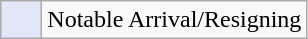<table class=wikitable>
<tr>
<td style="background:#e2e8f8; width:20px; em;"></td>
<td>Notable Arrival/Resigning</td>
</tr>
</table>
